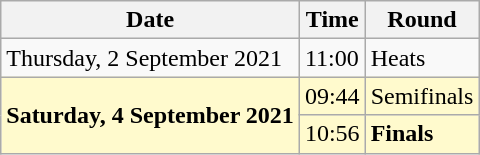<table class="wikitable">
<tr>
<th>Date</th>
<th>Time</th>
<th>Round</th>
</tr>
<tr>
<td>Thursday, 2 September 2021</td>
<td>11:00</td>
<td>Heats</td>
</tr>
<tr style=background:lemonchiffon>
<td rowspan=2><strong>Saturday, 4 September 2021</strong></td>
<td>09:44</td>
<td>Semifinals</td>
</tr>
<tr style=background:lemonchiffon>
<td>10:56</td>
<td><strong>Finals</strong></td>
</tr>
</table>
